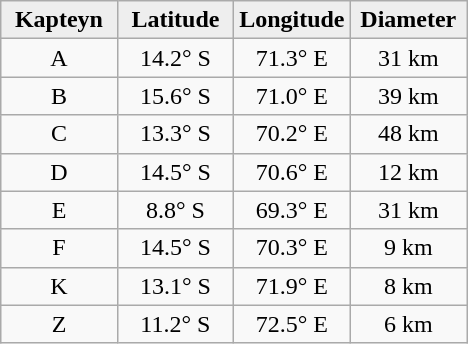<table class="wikitable">
<tr>
<th width="25%" style="background:#eeeeee;">Kapteyn</th>
<th width="25%" style="background:#eeeeee;">Latitude</th>
<th width="25%" style="background:#eeeeee;">Longitude</th>
<th width="25%" style="background:#eeeeee;">Diameter</th>
</tr>
<tr>
<td align="center">A</td>
<td align="center">14.2° S</td>
<td align="center">71.3° E</td>
<td align="center">31 km</td>
</tr>
<tr>
<td align="center">B</td>
<td align="center">15.6° S</td>
<td align="center">71.0° E</td>
<td align="center">39 km</td>
</tr>
<tr>
<td align="center">C</td>
<td align="center">13.3° S</td>
<td align="center">70.2° E</td>
<td align="center">48 km</td>
</tr>
<tr>
<td align="center">D</td>
<td align="center">14.5° S</td>
<td align="center">70.6° E</td>
<td align="center">12 km</td>
</tr>
<tr>
<td align="center">E</td>
<td align="center">8.8° S</td>
<td align="center">69.3° E</td>
<td align="center">31 km</td>
</tr>
<tr>
<td align="center">F</td>
<td align="center">14.5° S</td>
<td align="center">70.3° E</td>
<td align="center">9 km</td>
</tr>
<tr>
<td align="center">K</td>
<td align="center">13.1° S</td>
<td align="center">71.9° E</td>
<td align="center">8 km</td>
</tr>
<tr>
<td align="center">Z</td>
<td align="center">11.2° S</td>
<td align="center">72.5° E</td>
<td align="center">6 km</td>
</tr>
</table>
